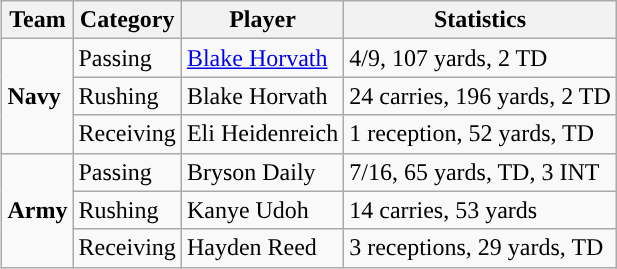<table class="wikitable" style="float: right;">
<tr>
<th>Team</th>
<th>Category</th>
<th>Player</th>
<th>Statistics</th>
</tr>
<tr>
<td rowspan=3><strong>Navy</strong></td>
<td>Passing</td>
<td><a href='#'>Blake Horvath</a></td>
<td>4/9, 107 yards, 2 TD</td>
</tr>
<tr>
<td>Rushing</td>
<td>Blake Horvath</td>
<td>24 carries, 196 yards, 2 TD</td>
</tr>
<tr>
<td>Receiving</td>
<td>Eli Heidenreich</td>
<td>1 reception, 52 yards, TD</td>
</tr>
<tr>
<td rowspan=3><strong>Army</strong></td>
<td>Passing</td>
<td>Bryson Daily</td>
<td>7/16, 65 yards, TD,  3 INT</td>
</tr>
<tr>
<td>Rushing</td>
<td>Kanye Udoh</td>
<td>14 carries, 53 yards</td>
</tr>
<tr>
<td>Receiving</td>
<td>Hayden Reed</td>
<td>3 receptions, 29 yards, TD</td>
</tr>
</table>
